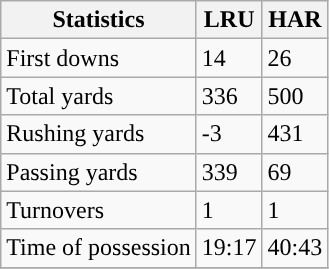<table class="wikitable" style="float: left;">
<tr>
<th>Statistics</th>
<th>LRU</th>
<th>HAR</th>
</tr>
<tr>
<td>First downs</td>
<td>14</td>
<td>26</td>
</tr>
<tr>
<td>Total yards</td>
<td>336</td>
<td>500</td>
</tr>
<tr>
<td>Rushing yards</td>
<td>-3</td>
<td>431</td>
</tr>
<tr>
<td>Passing yards</td>
<td>339</td>
<td>69</td>
</tr>
<tr>
<td>Turnovers</td>
<td>1</td>
<td>1</td>
</tr>
<tr>
<td>Time of possession</td>
<td>19:17</td>
<td>40:43</td>
</tr>
<tr>
</tr>
</table>
